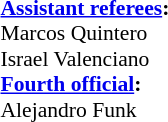<table width=100% style="font-size:90%">
<tr>
<td><br><strong><a href='#'>Assistant referees</a>:</strong>
<br>Marcos Quintero 
<br>Israel Valenciano 
<br><strong><a href='#'>Fourth official</a>:</strong>
<br>Alejandro Funk</td>
</tr>
</table>
